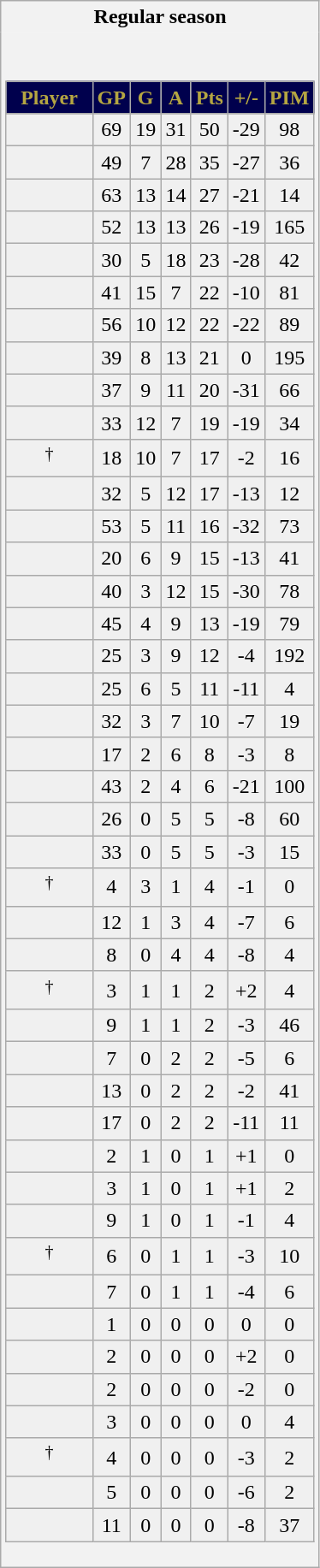<table class="wikitable" style="border: 1px solid #aaa;">
<tr>
<th style="border: 0;">Regular season</th>
</tr>
<tr>
<td style="background: #f2f2f2; border: 0; text-align: center;"><br><table class="wikitable sortable" width="100%">
<tr align=center>
<th style="background:#00004D;color:#B5A642;" width="40%">Player</th>
<th style="background:#00004D;color:#B5A642;" width="10%">GP</th>
<th style="background:#00004D;color:#B5A642;" width="10%">G</th>
<th style="background:#00004D;color:#B5A642;" width="10%">A</th>
<th style="background:#00004D;color:#B5A642;" width="10%">Pts</th>
<th style="background:#00004D;color:#B5A642;" width="10%">+/-</th>
<th style="background:#00004D;color:#B5A642;" width="10%">PIM</th>
</tr>
<tr align=center>
</tr>
<tr bgcolor="#f0f0f0">
<td></td>
<td>69</td>
<td>19</td>
<td>31</td>
<td>50</td>
<td>-29</td>
<td>98</td>
</tr>
<tr bgcolor="#f0f0f0">
<td></td>
<td>49</td>
<td>7</td>
<td>28</td>
<td>35</td>
<td>-27</td>
<td>36</td>
</tr>
<tr bgcolor="#f0f0f0">
<td></td>
<td>63</td>
<td>13</td>
<td>14</td>
<td>27</td>
<td>-21</td>
<td>14</td>
</tr>
<tr bgcolor="#f0f0f0">
<td></td>
<td>52</td>
<td>13</td>
<td>13</td>
<td>26</td>
<td>-19</td>
<td>165</td>
</tr>
<tr bgcolor="#f0f0f0">
<td></td>
<td>30</td>
<td>5</td>
<td>18</td>
<td>23</td>
<td>-28</td>
<td>42</td>
</tr>
<tr bgcolor="#f0f0f0">
<td></td>
<td>41</td>
<td>15</td>
<td>7</td>
<td>22</td>
<td>-10</td>
<td>81</td>
</tr>
<tr bgcolor="#f0f0f0">
<td></td>
<td>56</td>
<td>10</td>
<td>12</td>
<td>22</td>
<td>-22</td>
<td>89</td>
</tr>
<tr bgcolor="#f0f0f0">
<td></td>
<td>39</td>
<td>8</td>
<td>13</td>
<td>21</td>
<td>0</td>
<td>195</td>
</tr>
<tr bgcolor="#f0f0f0">
<td></td>
<td>37</td>
<td>9</td>
<td>11</td>
<td>20</td>
<td>-31</td>
<td>66</td>
</tr>
<tr bgcolor="#f0f0f0">
<td></td>
<td>33</td>
<td>12</td>
<td>7</td>
<td>19</td>
<td>-19</td>
<td>34</td>
</tr>
<tr bgcolor="#f0f0f0">
<td> <sup>†</sup></td>
<td>18</td>
<td>10</td>
<td>7</td>
<td>17</td>
<td>-2</td>
<td>16</td>
</tr>
<tr bgcolor="#f0f0f0">
<td></td>
<td>32</td>
<td>5</td>
<td>12</td>
<td>17</td>
<td>-13</td>
<td>12</td>
</tr>
<tr bgcolor="#f0f0f0">
<td></td>
<td>53</td>
<td>5</td>
<td>11</td>
<td>16</td>
<td>-32</td>
<td>73</td>
</tr>
<tr bgcolor="#f0f0f0">
<td></td>
<td>20</td>
<td>6</td>
<td>9</td>
<td>15</td>
<td>-13</td>
<td>41</td>
</tr>
<tr bgcolor="#f0f0f0">
<td></td>
<td>40</td>
<td>3</td>
<td>12</td>
<td>15</td>
<td>-30</td>
<td>78</td>
</tr>
<tr bgcolor="#f0f0f0">
<td></td>
<td>45</td>
<td>4</td>
<td>9</td>
<td>13</td>
<td>-19</td>
<td>79</td>
</tr>
<tr bgcolor="#f0f0f0">
<td></td>
<td>25</td>
<td>3</td>
<td>9</td>
<td>12</td>
<td>-4</td>
<td>192</td>
</tr>
<tr bgcolor="#f0f0f0">
<td></td>
<td>25</td>
<td>6</td>
<td>5</td>
<td>11</td>
<td>-11</td>
<td>4</td>
</tr>
<tr bgcolor="#f0f0f0">
<td></td>
<td>32</td>
<td>3</td>
<td>7</td>
<td>10</td>
<td>-7</td>
<td>19</td>
</tr>
<tr bgcolor="#f0f0f0">
<td></td>
<td>17</td>
<td>2</td>
<td>6</td>
<td>8</td>
<td>-3</td>
<td>8</td>
</tr>
<tr bgcolor="#f0f0f0">
<td></td>
<td>43</td>
<td>2</td>
<td>4</td>
<td>6</td>
<td>-21</td>
<td>100</td>
</tr>
<tr bgcolor="#f0f0f0">
<td></td>
<td>26</td>
<td>0</td>
<td>5</td>
<td>5</td>
<td>-8</td>
<td>60</td>
</tr>
<tr bgcolor="#f0f0f0">
<td></td>
<td>33</td>
<td>0</td>
<td>5</td>
<td>5</td>
<td>-3</td>
<td>15</td>
</tr>
<tr bgcolor="#f0f0f0">
<td> <sup>†</sup></td>
<td>4</td>
<td>3</td>
<td>1</td>
<td>4</td>
<td>-1</td>
<td>0</td>
</tr>
<tr bgcolor="#f0f0f0">
<td></td>
<td>12</td>
<td>1</td>
<td>3</td>
<td>4</td>
<td>-7</td>
<td>6</td>
</tr>
<tr bgcolor="#f0f0f0">
<td></td>
<td>8</td>
<td>0</td>
<td>4</td>
<td>4</td>
<td>-8</td>
<td>4</td>
</tr>
<tr bgcolor="#f0f0f0">
<td> <sup>†</sup></td>
<td>3</td>
<td>1</td>
<td>1</td>
<td>2</td>
<td>+2</td>
<td>4</td>
</tr>
<tr bgcolor="#f0f0f0">
<td></td>
<td>9</td>
<td>1</td>
<td>1</td>
<td>2</td>
<td>-3</td>
<td>46</td>
</tr>
<tr bgcolor="#f0f0f0">
<td></td>
<td>7</td>
<td>0</td>
<td>2</td>
<td>2</td>
<td>-5</td>
<td>6</td>
</tr>
<tr bgcolor="#f0f0f0">
<td></td>
<td>13</td>
<td>0</td>
<td>2</td>
<td>2</td>
<td>-2</td>
<td>41</td>
</tr>
<tr bgcolor="#f0f0f0">
<td></td>
<td>17</td>
<td>0</td>
<td>2</td>
<td>2</td>
<td>-11</td>
<td>11</td>
</tr>
<tr bgcolor="#f0f0f0">
<td></td>
<td>2</td>
<td>1</td>
<td>0</td>
<td>1</td>
<td>+1</td>
<td>0</td>
</tr>
<tr bgcolor="#f0f0f0">
<td></td>
<td>3</td>
<td>1</td>
<td>0</td>
<td>1</td>
<td>+1</td>
<td>2</td>
</tr>
<tr bgcolor="#f0f0f0">
<td></td>
<td>9</td>
<td>1</td>
<td>0</td>
<td>1</td>
<td>-1</td>
<td>4</td>
</tr>
<tr bgcolor="#f0f0f0">
<td> <sup>†</sup></td>
<td>6</td>
<td>0</td>
<td>1</td>
<td>1</td>
<td>-3</td>
<td>10</td>
</tr>
<tr bgcolor="#f0f0f0">
<td></td>
<td>7</td>
<td>0</td>
<td>1</td>
<td>1</td>
<td>-4</td>
<td>6</td>
</tr>
<tr bgcolor="#f0f0f0">
<td></td>
<td>1</td>
<td>0</td>
<td>0</td>
<td>0</td>
<td>0</td>
<td>0</td>
</tr>
<tr bgcolor="#f0f0f0">
<td></td>
<td>2</td>
<td>0</td>
<td>0</td>
<td>0</td>
<td>+2</td>
<td>0</td>
</tr>
<tr bgcolor="#f0f0f0">
<td></td>
<td>2</td>
<td>0</td>
<td>0</td>
<td>0</td>
<td>-2</td>
<td>0</td>
</tr>
<tr bgcolor="#f0f0f0">
<td></td>
<td>3</td>
<td>0</td>
<td>0</td>
<td>0</td>
<td>0</td>
<td>4</td>
</tr>
<tr bgcolor="#f0f0f0">
<td> <sup>†</sup></td>
<td>4</td>
<td>0</td>
<td>0</td>
<td>0</td>
<td>-3</td>
<td>2</td>
</tr>
<tr bgcolor="#f0f0f0">
<td></td>
<td>5</td>
<td>0</td>
<td>0</td>
<td>0</td>
<td>-6</td>
<td>2</td>
</tr>
<tr bgcolor="#f0f0f0">
<td></td>
<td>11</td>
<td>0</td>
<td>0</td>
<td>0</td>
<td>-8</td>
<td>37</td>
</tr>
</table>
</td>
</tr>
</table>
